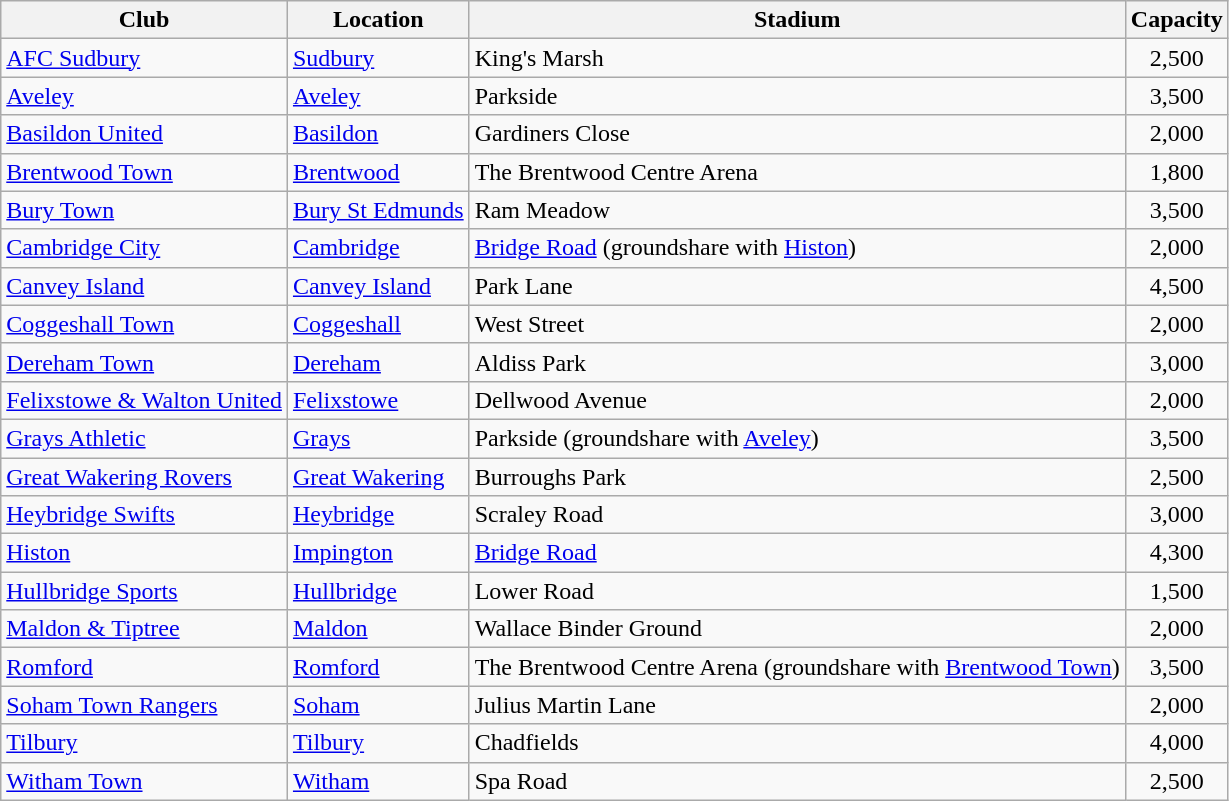<table class="wikitable sortable">
<tr>
<th>Club</th>
<th>Location</th>
<th>Stadium</th>
<th>Capacity</th>
</tr>
<tr>
<td><a href='#'>AFC Sudbury</a></td>
<td><a href='#'>Sudbury</a></td>
<td>King's Marsh</td>
<td align="center">2,500</td>
</tr>
<tr>
<td><a href='#'>Aveley</a></td>
<td><a href='#'>Aveley</a></td>
<td>Parkside</td>
<td align="center">3,500</td>
</tr>
<tr>
<td><a href='#'>Basildon United</a></td>
<td><a href='#'>Basildon</a></td>
<td>Gardiners Close</td>
<td align="center">2,000</td>
</tr>
<tr>
<td><a href='#'>Brentwood Town</a></td>
<td><a href='#'>Brentwood</a></td>
<td>The Brentwood Centre Arena</td>
<td align="center">1,800</td>
</tr>
<tr>
<td><a href='#'>Bury Town</a></td>
<td><a href='#'>Bury St Edmunds</a></td>
<td>Ram Meadow</td>
<td align="center">3,500</td>
</tr>
<tr>
<td><a href='#'>Cambridge City</a></td>
<td><a href='#'>Cambridge</a></td>
<td><a href='#'>Bridge Road</a> (groundshare with <a href='#'>Histon</a>)</td>
<td align="center">2,000</td>
</tr>
<tr>
<td><a href='#'>Canvey Island</a></td>
<td><a href='#'>Canvey Island</a></td>
<td>Park Lane</td>
<td align="center">4,500</td>
</tr>
<tr>
<td><a href='#'>Coggeshall Town</a></td>
<td><a href='#'>Coggeshall</a></td>
<td>West Street</td>
<td align="center">2,000</td>
</tr>
<tr>
<td><a href='#'>Dereham Town</a></td>
<td><a href='#'>Dereham</a></td>
<td>Aldiss Park</td>
<td align="center">3,000</td>
</tr>
<tr>
<td><a href='#'>Felixstowe & Walton United</a></td>
<td><a href='#'>Felixstowe</a></td>
<td>Dellwood Avenue</td>
<td align="center">2,000</td>
</tr>
<tr>
<td><a href='#'>Grays Athletic</a></td>
<td><a href='#'>Grays</a></td>
<td>Parkside (groundshare with <a href='#'>Aveley</a>)</td>
<td align="center">3,500</td>
</tr>
<tr>
<td><a href='#'>Great Wakering Rovers</a></td>
<td><a href='#'>Great Wakering</a></td>
<td>Burroughs Park</td>
<td align="center">2,500</td>
</tr>
<tr>
<td><a href='#'>Heybridge Swifts</a></td>
<td><a href='#'>Heybridge</a></td>
<td>Scraley Road</td>
<td align="center">3,000</td>
</tr>
<tr>
<td><a href='#'>Histon</a></td>
<td><a href='#'>Impington</a></td>
<td><a href='#'>Bridge Road</a></td>
<td align="center">4,300</td>
</tr>
<tr>
<td><a href='#'>Hullbridge Sports</a></td>
<td><a href='#'>Hullbridge</a></td>
<td>Lower Road</td>
<td align="center">1,500</td>
</tr>
<tr>
<td><a href='#'>Maldon & Tiptree</a></td>
<td><a href='#'>Maldon</a></td>
<td>Wallace Binder Ground</td>
<td align="center">2,000</td>
</tr>
<tr>
<td><a href='#'>Romford</a></td>
<td><a href='#'>Romford</a></td>
<td>The Brentwood Centre Arena (groundshare with <a href='#'>Brentwood Town</a>)</td>
<td align="center">3,500</td>
</tr>
<tr>
<td><a href='#'>Soham Town Rangers</a></td>
<td><a href='#'>Soham</a></td>
<td>Julius Martin Lane</td>
<td align="center">2,000</td>
</tr>
<tr>
<td><a href='#'>Tilbury</a></td>
<td><a href='#'>Tilbury</a></td>
<td>Chadfields</td>
<td align="center">4,000</td>
</tr>
<tr>
<td><a href='#'>Witham Town</a></td>
<td><a href='#'>Witham</a></td>
<td>Spa Road</td>
<td align="center">2,500</td>
</tr>
</table>
